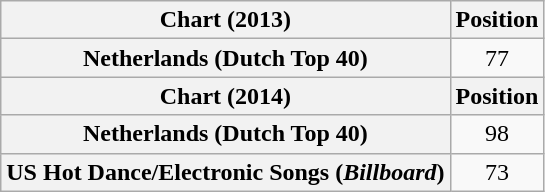<table class="wikitable sortable plainrowheaders">
<tr>
<th>Chart (2013)</th>
<th>Position</th>
</tr>
<tr>
<th scope="row">Netherlands (Dutch Top 40)</th>
<td align=center>77</td>
</tr>
<tr>
<th>Chart (2014)</th>
<th>Position</th>
</tr>
<tr>
<th scope="row">Netherlands (Dutch Top 40)</th>
<td align=center>98</td>
</tr>
<tr>
<th scope="row">US Hot Dance/Electronic Songs (<em>Billboard</em>)</th>
<td align=center>73</td>
</tr>
</table>
